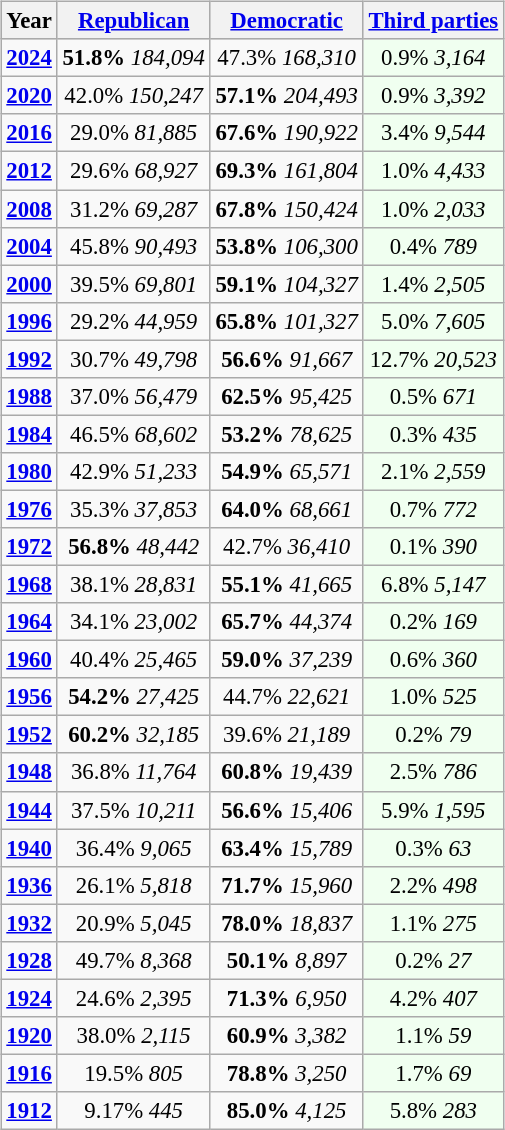<table class="wikitable" style="float:right; font-size:95%;">
<tr bgcolor=lightgrey>
<th>Year</th>
<th><a href='#'>Republican</a></th>
<th><a href='#'>Democratic</a></th>
<th><a href='#'>Third parties</a></th>
</tr>
<tr>
<td style="text-align:center;" ><strong><a href='#'>2024</a></strong></td>
<td style="text-align:center;" ><strong>51.8%</strong> <em>184,094</em></td>
<td style="text-align:center;" >47.3% <em>168,310</em></td>
<td style="text-align:center; background:honeyDew;">0.9% <em>3,164</em></td>
</tr>
<tr>
<td style="text-align:center;" ><strong><a href='#'>2020</a></strong></td>
<td style="text-align:center;" >42.0% <em>150,247</em></td>
<td style="text-align:center;" ><strong>57.1%</strong> <em>204,493</em></td>
<td style="text-align:center; background:honeyDew;">0.9% <em>3,392</em></td>
</tr>
<tr>
<td style="text-align:center;" ><strong><a href='#'>2016</a></strong></td>
<td style="text-align:center;" >29.0% <em>81,885</em></td>
<td style="text-align:center;" ><strong>67.6%</strong> <em>190,922</em></td>
<td style="text-align:center; background:honeyDew;">3.4% <em>9,544</em></td>
</tr>
<tr>
<td style="text-align:center;" ><strong><a href='#'>2012</a></strong></td>
<td style="text-align:center;" >29.6% <em>68,927</em></td>
<td style="text-align:center;" ><strong>69.3%</strong> <em>161,804</em></td>
<td style="text-align:center; background:honeyDew;">1.0% <em>4,433</em></td>
</tr>
<tr>
<td style="text-align:center;" ><strong><a href='#'>2008</a></strong></td>
<td style="text-align:center;" >31.2% <em>69,287</em></td>
<td style="text-align:center;" ><strong>67.8%</strong> <em>150,424</em></td>
<td style="text-align:center; background:honeyDew;">1.0% <em>2,033</em></td>
</tr>
<tr>
<td style="text-align:center;" ><strong><a href='#'>2004</a></strong></td>
<td style="text-align:center;" >45.8% <em>90,493</em></td>
<td style="text-align:center;" ><strong>53.8%</strong> <em>106,300</em></td>
<td style="text-align:center; background:honeyDew;">0.4% <em>789</em></td>
</tr>
<tr>
<td style="text-align:center;" ><strong><a href='#'>2000</a></strong></td>
<td style="text-align:center;" >39.5% <em>69,801</em></td>
<td style="text-align:center;" ><strong>59.1%</strong> <em>104,327</em></td>
<td style="text-align:center; background:honeyDew;">1.4% <em>2,505</em></td>
</tr>
<tr>
<td style="text-align:center;" ><strong><a href='#'>1996</a></strong></td>
<td style="text-align:center;" >29.2% <em>44,959</em></td>
<td style="text-align:center;" ><strong>65.8%</strong> <em>101,327</em></td>
<td style="text-align:center; background:honeyDew;">5.0% <em>7,605</em></td>
</tr>
<tr>
<td style="text-align:center;" ><strong><a href='#'>1992</a></strong></td>
<td style="text-align:center;" >30.7% <em>49,798</em></td>
<td style="text-align:center;" ><strong>56.6%</strong> <em>91,667</em></td>
<td style="text-align:center; background:honeyDew;">12.7% <em>20,523</em></td>
</tr>
<tr>
<td style="text-align:center;" ><strong><a href='#'>1988</a></strong></td>
<td style="text-align:center;" >37.0% <em>56,479</em></td>
<td style="text-align:center;" ><strong>62.5%</strong> <em>95,425</em></td>
<td style="text-align:center; background:honeyDew;">0.5% <em>671</em></td>
</tr>
<tr>
<td style="text-align:center;" ><strong><a href='#'>1984</a></strong></td>
<td style="text-align:center;" >46.5% <em>68,602</em></td>
<td style="text-align:center;" ><strong>53.2%</strong> <em>78,625</em></td>
<td style="text-align:center; background:honeyDew;">0.3% <em>435</em></td>
</tr>
<tr>
<td style="text-align:center;" ><strong><a href='#'>1980</a></strong></td>
<td style="text-align:center;" >42.9% <em>51,233</em></td>
<td style="text-align:center;" ><strong>54.9%</strong> <em>65,571</em></td>
<td style="text-align:center; background:honeyDew;">2.1% <em>2,559</em></td>
</tr>
<tr>
<td style="text-align:center;" ><strong><a href='#'>1976</a></strong></td>
<td style="text-align:center;" >35.3% <em>37,853</em></td>
<td style="text-align:center;" ><strong>64.0%</strong> <em>68,661</em></td>
<td style="text-align:center; background:honeyDew;">0.7% <em>772</em></td>
</tr>
<tr>
<td style="text-align:center;" ><strong><a href='#'>1972</a></strong></td>
<td style="text-align:center;" ><strong>56.8%</strong> <em>48,442</em></td>
<td style="text-align:center;" >42.7% <em>36,410</em></td>
<td style="text-align:center; background:honeyDew;">0.1% <em>390</em></td>
</tr>
<tr>
<td style="text-align:center;" ><strong><a href='#'>1968</a></strong></td>
<td style="text-align:center;" >38.1% <em>28,831</em></td>
<td style="text-align:center;" ><strong>55.1%</strong> <em>41,665</em></td>
<td style="text-align:center; background:honeyDew;">6.8% <em>5,147</em></td>
</tr>
<tr>
<td style="text-align:center;" ><strong><a href='#'>1964</a></strong></td>
<td style="text-align:center;" >34.1% <em>23,002</em></td>
<td style="text-align:center;" ><strong>65.7%</strong> <em>44,374</em></td>
<td style="text-align:center; background:honeyDew;">0.2% <em>169</em></td>
</tr>
<tr>
<td style="text-align:center;" ><strong><a href='#'>1960</a></strong></td>
<td style="text-align:center;" >40.4% <em>25,465</em></td>
<td style="text-align:center;" ><strong>59.0%</strong> <em>37,239</em></td>
<td style="text-align:center; background:honeyDew;">0.6% <em>360</em></td>
</tr>
<tr>
<td style="text-align:center;" ><strong><a href='#'>1956</a></strong></td>
<td style="text-align:center;" ><strong>54.2%</strong> <em>27,425</em></td>
<td style="text-align:center;" >44.7% <em>22,621</em></td>
<td style="text-align:center; background:honeyDew;">1.0% <em>525</em></td>
</tr>
<tr>
<td style="text-align:center;" ><strong><a href='#'>1952</a></strong></td>
<td style="text-align:center;" ><strong>60.2%</strong> <em>32,185</em></td>
<td style="text-align:center;" >39.6% <em>21,189</em></td>
<td style="text-align:center; background:honeyDew;">0.2% <em>79</em></td>
</tr>
<tr>
<td style="text-align:center;" ><strong><a href='#'>1948</a></strong></td>
<td style="text-align:center;" >36.8% <em>11,764</em></td>
<td style="text-align:center;" ><strong>60.8%</strong> <em>19,439</em></td>
<td style="text-align:center; background:honeyDew;">2.5% <em>786</em></td>
</tr>
<tr>
<td style="text-align:center;" ><strong><a href='#'>1944</a></strong></td>
<td style="text-align:center;" >37.5% <em>10,211</em></td>
<td style="text-align:center;" ><strong>56.6%</strong> <em>15,406</em></td>
<td style="text-align:center; background:honeyDew;">5.9% <em>1,595</em></td>
</tr>
<tr>
<td style="text-align:center;" ><strong><a href='#'>1940</a></strong></td>
<td style="text-align:center;" >36.4% <em>9,065</em></td>
<td style="text-align:center;" ><strong>63.4%</strong> <em>15,789</em></td>
<td style="text-align:center; background:honeyDew;">0.3% <em>63</em></td>
</tr>
<tr>
<td style="text-align:center;" ><strong><a href='#'>1936</a></strong></td>
<td style="text-align:center;" >26.1% <em>5,818</em></td>
<td style="text-align:center;" ><strong>71.7%</strong> <em>15,960</em></td>
<td style="text-align:center; background:honeyDew;">2.2% <em>498</em></td>
</tr>
<tr>
<td style="text-align:center;" ><strong><a href='#'>1932</a></strong></td>
<td style="text-align:center;" >20.9% <em>5,045</em></td>
<td style="text-align:center;" ><strong>78.0%</strong> <em>18,837</em></td>
<td style="text-align:center; background:honeyDew;">1.1% <em>275</em></td>
</tr>
<tr>
<td style="text-align:center;" ><strong><a href='#'>1928</a></strong></td>
<td style="text-align:center;" >49.7% <em>8,368</em></td>
<td style="text-align:center;" ><strong>50.1%</strong> <em>8,897</em></td>
<td style="text-align:center; background:honeyDew;">0.2% <em>27</em></td>
</tr>
<tr>
<td style="text-align:center;" ><strong><a href='#'>1924</a></strong></td>
<td style="text-align:center;" >24.6% <em>2,395</em></td>
<td style="text-align:center;" ><strong>71.3%</strong> <em>6,950</em></td>
<td style="text-align:center; background:honeyDew;">4.2% <em>407</em></td>
</tr>
<tr>
<td style="text-align:center;" ><strong><a href='#'>1920</a></strong></td>
<td style="text-align:center;" >38.0% <em>2,115</em></td>
<td style="text-align:center;" ><strong>60.9%</strong> <em>3,382</em></td>
<td style="text-align:center; background:honeyDew;">1.1% <em>59</em></td>
</tr>
<tr>
<td style="text-align:center;" ><strong><a href='#'>1916</a></strong></td>
<td style="text-align:center;" >19.5% <em>805</em></td>
<td style="text-align:center;" ><strong>78.8%</strong> <em>3,250</em></td>
<td style="text-align:center; background:honeyDew;">1.7% <em>69</em></td>
</tr>
<tr>
<td style="text-align:center;" ><strong><a href='#'>1912</a></strong></td>
<td style="text-align:center;" >9.17% <em>445</em></td>
<td style="text-align:center;" ><strong>85.0%</strong> <em>4,125</em></td>
<td style="text-align:center; background:honeyDew;">5.8% <em>283</em></td>
</tr>
</table>
